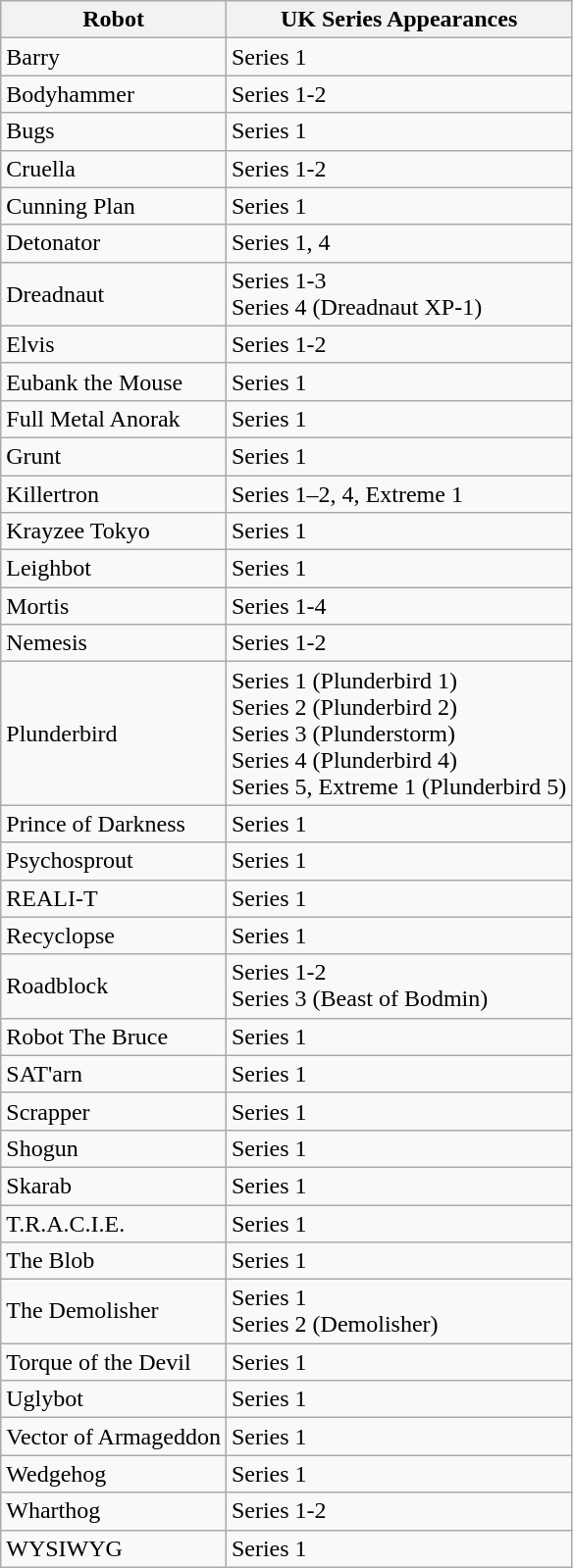<table class="wikitable">
<tr>
<th>Robot</th>
<th>UK Series Appearances</th>
</tr>
<tr>
<td>Barry</td>
<td>Series 1</td>
</tr>
<tr>
<td>Bodyhammer</td>
<td>Series 1-2</td>
</tr>
<tr>
<td>Bugs</td>
<td>Series 1</td>
</tr>
<tr>
<td>Cruella</td>
<td>Series 1-2</td>
</tr>
<tr>
<td>Cunning Plan</td>
<td>Series 1</td>
</tr>
<tr>
<td>Detonator</td>
<td>Series 1, 4</td>
</tr>
<tr>
<td>Dreadnaut</td>
<td>Series 1-3<br>Series 4 (Dreadnaut XP-1)</td>
</tr>
<tr>
<td>Elvis</td>
<td>Series 1-2</td>
</tr>
<tr>
<td>Eubank the Mouse</td>
<td>Series 1</td>
</tr>
<tr>
<td>Full Metal Anorak</td>
<td>Series 1</td>
</tr>
<tr>
<td>Grunt</td>
<td>Series 1</td>
</tr>
<tr>
<td>Killertron</td>
<td>Series 1–2, 4, Extreme 1</td>
</tr>
<tr>
<td>Krayzee Tokyo</td>
<td>Series 1</td>
</tr>
<tr>
<td>Leighbot</td>
<td>Series 1</td>
</tr>
<tr>
<td>Mortis</td>
<td>Series 1-4</td>
</tr>
<tr>
<td>Nemesis</td>
<td>Series 1-2</td>
</tr>
<tr>
<td>Plunderbird</td>
<td>Series 1 (Plunderbird 1)<br>Series 2 (Plunderbird 2)<br>Series 3 (Plunderstorm)<br>Series 4 (Plunderbird 4)<br>Series 5, Extreme 1 (Plunderbird 5)</td>
</tr>
<tr>
<td>Prince of Darkness</td>
<td>Series 1</td>
</tr>
<tr>
<td>Psychosprout</td>
<td>Series 1</td>
</tr>
<tr>
<td>REALI-T</td>
<td>Series 1</td>
</tr>
<tr>
<td>Recyclopse</td>
<td>Series 1</td>
</tr>
<tr>
<td>Roadblock</td>
<td>Series 1-2<br>Series 3 (Beast of Bodmin)</td>
</tr>
<tr>
<td>Robot The Bruce</td>
<td>Series 1</td>
</tr>
<tr>
<td>SAT'arn</td>
<td>Series 1</td>
</tr>
<tr>
<td>Scrapper</td>
<td>Series 1</td>
</tr>
<tr>
<td>Shogun</td>
<td>Series 1</td>
</tr>
<tr>
<td>Skarab</td>
<td>Series 1</td>
</tr>
<tr>
<td>T.R.A.C.I.E.</td>
<td>Series 1</td>
</tr>
<tr>
<td>The Blob</td>
<td>Series 1</td>
</tr>
<tr>
<td>The Demolisher</td>
<td>Series 1<br>Series 2 (Demolisher)</td>
</tr>
<tr>
<td>Torque of the Devil</td>
<td>Series 1</td>
</tr>
<tr>
<td>Uglybot</td>
<td>Series 1</td>
</tr>
<tr>
<td>Vector of Armageddon</td>
<td>Series 1</td>
</tr>
<tr>
<td>Wedgehog</td>
<td>Series 1</td>
</tr>
<tr>
<td>Wharthog</td>
<td>Series 1-2</td>
</tr>
<tr>
<td>WYSIWYG</td>
<td>Series 1</td>
</tr>
</table>
